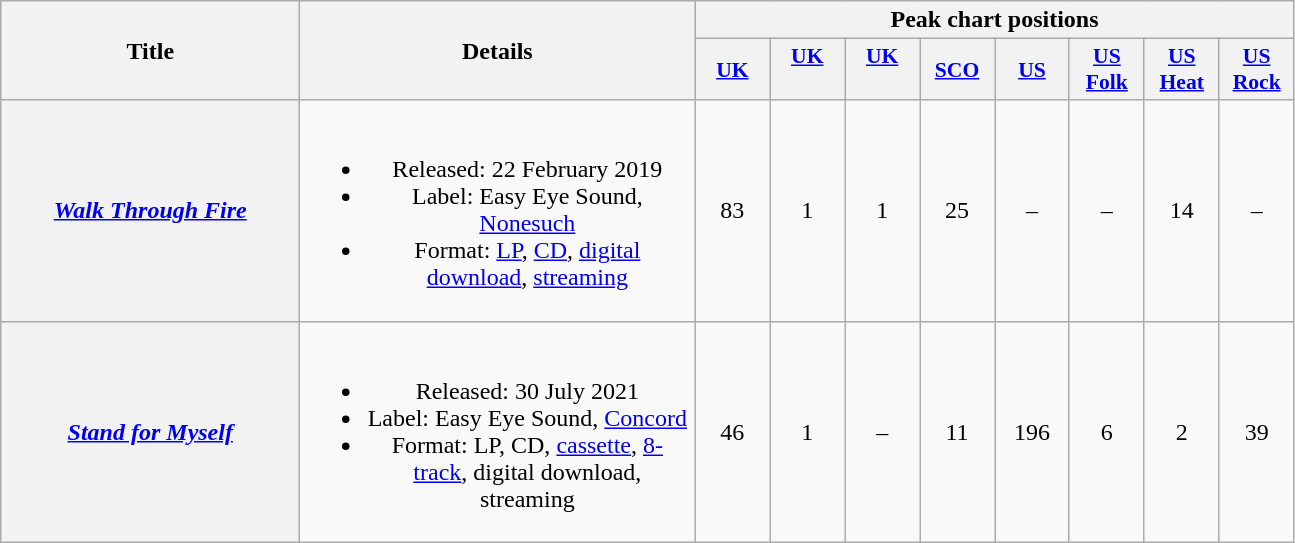<table class="wikitable plainrowheaders" style="text-align:center;" border="1">
<tr>
<th scope="col" rowspan="2" style="width:12em;">Title</th>
<th scope="col" rowspan="2" style="width:16em;">Details</th>
<th scope="col" colspan="8">Peak chart positions</th>
</tr>
<tr>
<th scope="col" style="width:3em;font-size:90%;"><a href='#'>UK</a><br></th>
<th scope="col" style="width:3em;font-size:90%;"><a href='#'>UK<br></a><br></th>
<th scope="col" style="width:3em;font-size:90%;"><a href='#'>UK<br></a><br></th>
<th scope="col" style="width:3em;font-size:90%;"><a href='#'>SCO</a><br></th>
<th scope="col" style="width:3em;font-size:90%;"><a href='#'>US</a><br></th>
<th scope="col" style="width:3em;font-size:90%;"><a href='#'>US<br>Folk</a><br></th>
<th scope="col" style="width:3em;font-size:90%;"><a href='#'>US<br>Heat</a><br></th>
<th scope="col" style="width:3em;font-size:90%;"><a href='#'>US<br>Rock</a><br></th>
</tr>
<tr>
<th scope="row"><em><a href='#'>Walk Through Fire</a></em></th>
<td><br><ul><li>Released: 22 February 2019</li><li>Label: Easy Eye Sound, <a href='#'>Nonesuch</a></li><li>Format: <a href='#'>LP</a>, <a href='#'>CD</a>, <a href='#'>digital download</a>, <a href='#'>streaming</a></li></ul></td>
<td>83</td>
<td>1</td>
<td>1</td>
<td>25</td>
<td>–</td>
<td>–</td>
<td>14</td>
<td>–</td>
</tr>
<tr>
<th scope="row"><em><a href='#'>Stand for Myself</a></em></th>
<td><br><ul><li>Released: 30 July 2021</li><li>Label: Easy Eye Sound, <a href='#'>Concord</a></li><li>Format: LP, CD, <a href='#'>cassette</a>, <a href='#'>8-track</a>, digital download, streaming</li></ul></td>
<td>46</td>
<td>1</td>
<td>–</td>
<td>11</td>
<td>196</td>
<td>6</td>
<td>2</td>
<td>39</td>
</tr>
</table>
